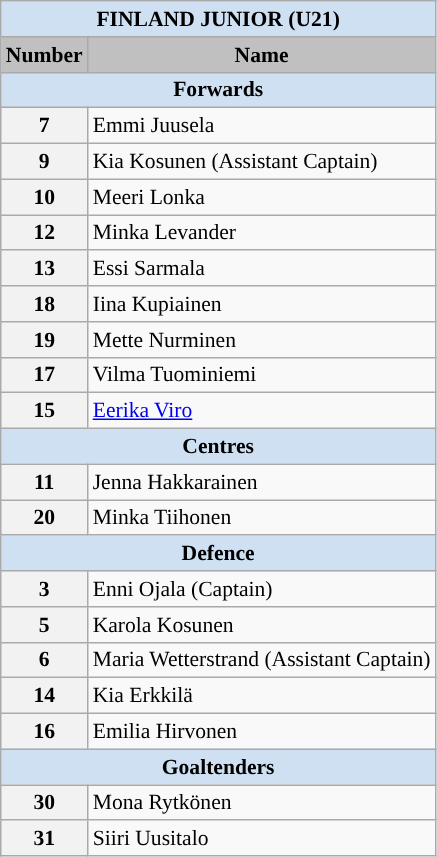<table class="wikitable" style="text-align:left; font-size:90%;">
<tr>
<th style=background:#CEE0F2 colspan=2>FINLAND JUNIOR (U21)</th>
</tr>
<tr>
<th style="background:silver;">Number</th>
<th style="background:silver;">Name</th>
</tr>
<tr>
<th style=background:#CEE0F2 colspan=2>Forwards</th>
</tr>
<tr>
<th>7</th>
<td>Emmi Juusela</td>
</tr>
<tr>
<th>9</th>
<td>Kia Kosunen (Assistant Captain)</td>
</tr>
<tr>
<th>10</th>
<td>Meeri Lonka</td>
</tr>
<tr>
<th>12</th>
<td>Minka Levander</td>
</tr>
<tr>
<th>13</th>
<td>Essi Sarmala</td>
</tr>
<tr>
<th>18</th>
<td>Iina Kupiainen</td>
</tr>
<tr>
<th>19</th>
<td>Mette Nurminen</td>
</tr>
<tr>
<th>17</th>
<td>Vilma Tuominiemi</td>
</tr>
<tr>
<th>15</th>
<td><a href='#'>Eerika Viro</a></td>
</tr>
<tr>
<th style=background:#CEE0F2 colspan=2>Centres</th>
</tr>
<tr>
<th>11</th>
<td>Jenna Hakkarainen</td>
</tr>
<tr>
<th>20</th>
<td>Minka Tiihonen</td>
</tr>
<tr>
<th style=background:#CEE0F2 colspan=2>Defence</th>
</tr>
<tr>
<th>3</th>
<td>Enni Ojala (Captain)</td>
</tr>
<tr>
<th>5</th>
<td>Karola Kosunen</td>
</tr>
<tr>
<th>6</th>
<td>Maria Wetterstrand (Assistant Captain)</td>
</tr>
<tr>
<th>14</th>
<td>Kia Erkkilä</td>
</tr>
<tr>
<th>16</th>
<td>Emilia Hirvonen</td>
</tr>
<tr>
<th style=background:#CEE0F2 colspan=2>Goaltenders</th>
</tr>
<tr>
<th>30</th>
<td>Mona Rytkönen</td>
</tr>
<tr>
<th>31</th>
<td>Siiri Uusitalo</td>
</tr>
</table>
